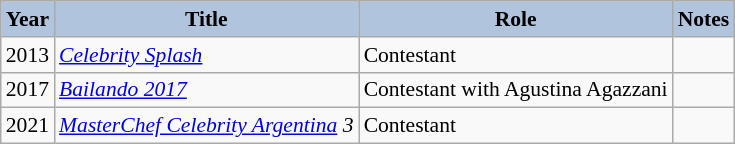<table class="wikitable" style="font-size:90%;">
<tr>
<th style="background:#B0C4DE;">Year</th>
<th style="background:#B0C4DE;">Title</th>
<th style="background:#B0C4DE;">Role</th>
<th style="background:#B0C4DE;">Notes</th>
</tr>
<tr>
<td>2013</td>
<td><em><a href='#'>Celebrity Splash</a></em></td>
<td>Contestant</td>
<td></td>
</tr>
<tr>
<td>2017</td>
<td><em><a href='#'>Bailando 2017</a></em></td>
<td>Contestant with Agustina Agazzani</td>
<td></td>
</tr>
<tr>
<td>2021</td>
<td><em><a href='#'>MasterChef Celebrity Argentina</a> 3</em></td>
<td>Contestant</td>
<td></td>
</tr>
</table>
